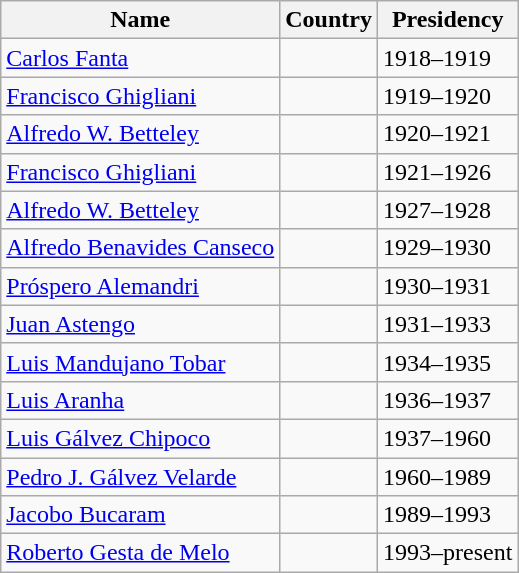<table class="wikitable">
<tr>
<th>Name</th>
<th>Country</th>
<th>Presidency</th>
</tr>
<tr>
<td><a href='#'>Carlos Fanta</a></td>
<td></td>
<td>1918–1919</td>
</tr>
<tr>
<td><a href='#'>Francisco Ghigliani</a></td>
<td></td>
<td>1919–1920</td>
</tr>
<tr>
<td><a href='#'>Alfredo W. Betteley</a></td>
<td></td>
<td>1920–1921</td>
</tr>
<tr>
<td><a href='#'>Francisco Ghigliani</a></td>
<td></td>
<td>1921–1926</td>
</tr>
<tr>
<td><a href='#'>Alfredo W. Betteley</a></td>
<td></td>
<td>1927–1928</td>
</tr>
<tr>
<td><a href='#'>Alfredo Benavides Canseco</a></td>
<td></td>
<td>1929–1930</td>
</tr>
<tr>
<td><a href='#'>Próspero Alemandri</a></td>
<td></td>
<td>1930–1931</td>
</tr>
<tr>
<td><a href='#'>Juan Astengo</a></td>
<td></td>
<td>1931–1933</td>
</tr>
<tr>
<td><a href='#'>Luis Mandujano Tobar</a></td>
<td></td>
<td>1934–1935</td>
</tr>
<tr>
<td><a href='#'>Luis Aranha</a></td>
<td></td>
<td>1936–1937</td>
</tr>
<tr>
<td><a href='#'>Luis Gálvez Chipoco</a></td>
<td></td>
<td>1937–1960</td>
</tr>
<tr>
<td><a href='#'>Pedro J. Gálvez Velarde</a></td>
<td></td>
<td>1960–1989</td>
</tr>
<tr>
<td><a href='#'>Jacobo Bucaram</a></td>
<td></td>
<td>1989–1993</td>
</tr>
<tr>
<td><a href='#'>Roberto Gesta de Melo</a></td>
<td></td>
<td>1993–present</td>
</tr>
</table>
